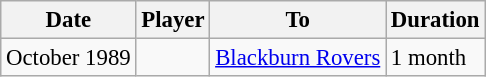<table class="wikitable sortable" style="font-size:95%">
<tr>
<th>Date</th>
<th>Player</th>
<th>To</th>
<th>Duration</th>
</tr>
<tr>
<td>October 1989</td>
<td> </td>
<td><a href='#'>Blackburn Rovers</a></td>
<td>1 month</td>
</tr>
</table>
